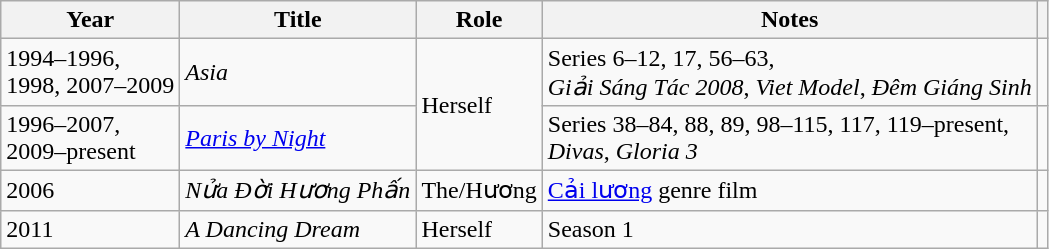<table class="wikitable">
<tr>
<th>Year</th>
<th>Title</th>
<th>Role</th>
<th>Notes</th>
<th class="unsortable"></th>
</tr>
<tr>
<td>1994–1996,<br>1998, 2007–2009</td>
<td><em>Asia</em></td>
<td rowspan=2>Herself</td>
<td>Series 6–12, 17, 56–63,<br><em>Giải Sáng Tác 2008</em>, <em>Viet Model</em>, <em>Đêm Giáng Sinh</em></td>
<td></td>
</tr>
<tr>
<td>1996–2007,<br>2009–present</td>
<td><em><a href='#'>Paris by Night</a></em></td>
<td>Series 38–84, 88, 89, 98–115, 117, 119–present,<br><em>Divas</em>, <em>Gloria 3</em></td>
<td></td>
</tr>
<tr>
<td>2006</td>
<td><em>Nửa Đời Hương Phấn</em></td>
<td>The/Hương</td>
<td><a href='#'>Cải lương</a> genre film</td>
<td></td>
</tr>
<tr>
<td>2011</td>
<td><em>A Dancing Dream</em></td>
<td>Herself</td>
<td>Season 1</td>
<td></td>
</tr>
</table>
